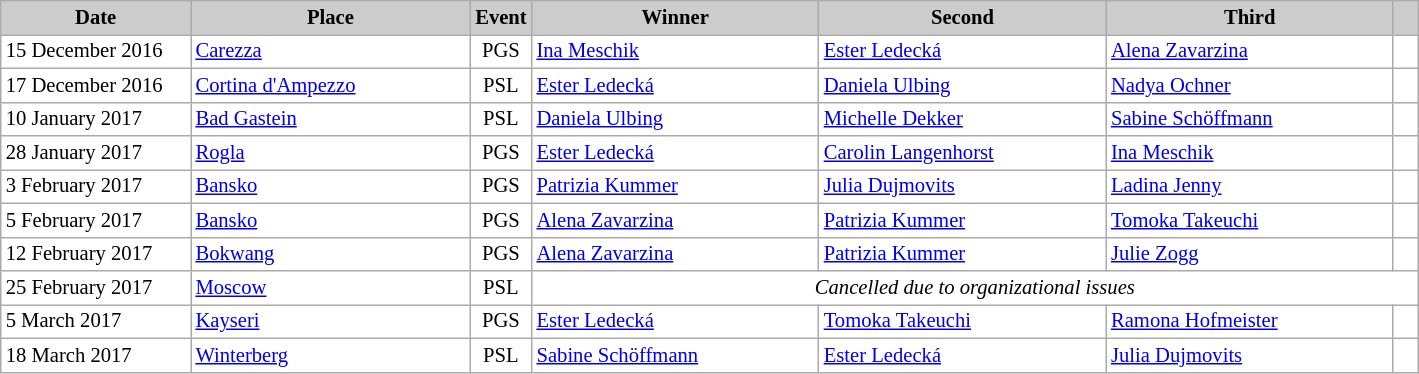<table class="wikitable plainrowheaders" style="background:#fff; font-size:86%; border:grey solid 1px; border-collapse:collapse;">
<tr style="background:#ccc; text-align:center;">
<th scope="col" style="background:#ccc; width:120px;">Date</th>
<th scope="col" style="background:#ccc; width:180px;">Place</th>
<th scope="col" style="background:#ccc; width:15px;">Event</th>
<th scope="col" style="background:#ccc; width:185px;">Winner</th>
<th scope="col" style="background:#ccc; width:185px;">Second</th>
<th scope="col" style="background:#ccc; width:185px;">Third</th>
<th scope="col" style="background:#ccc; width:10px;"></th>
</tr>
<tr>
<td>15 December 2016</td>
<td> <a href='#'>Carezza</a></td>
<td align=center>PGS</td>
<td> <a href='#'>Ina Meschik</a></td>
<td> <a href='#'>Ester Ledecká</a></td>
<td> <a href='#'>Alena Zavarzina</a></td>
<td></td>
</tr>
<tr>
<td>17 December 2016</td>
<td> <a href='#'>Cortina d'Ampezzo</a></td>
<td align=center>PSL</td>
<td> <a href='#'>Ester Ledecká</a></td>
<td> <a href='#'>Daniela Ulbing</a></td>
<td> <a href='#'>Nadya Ochner</a></td>
<td></td>
</tr>
<tr>
<td>10 January 2017</td>
<td> <a href='#'>Bad Gastein</a></td>
<td align=center>PSL</td>
<td> <a href='#'>Daniela Ulbing</a></td>
<td> <a href='#'>Michelle Dekker</a></td>
<td> <a href='#'>Sabine Schöffmann</a></td>
<td></td>
</tr>
<tr>
<td>28 January 2017</td>
<td> <a href='#'>Rogla</a></td>
<td align=center>PGS</td>
<td> <a href='#'>Ester Ledecká</a></td>
<td> <a href='#'>Carolin Langenhorst</a></td>
<td> <a href='#'>Ina Meschik</a></td>
<td></td>
</tr>
<tr>
<td>3 February 2017</td>
<td> <a href='#'>Bansko</a></td>
<td align=center>PGS</td>
<td> <a href='#'>Patrizia Kummer</a></td>
<td> <a href='#'>Julia Dujmovits</a></td>
<td> <a href='#'>Ladina Jenny</a></td>
<td></td>
</tr>
<tr>
<td>5 February 2017</td>
<td> <a href='#'>Bansko</a></td>
<td align=center>PGS</td>
<td> <a href='#'>Alena Zavarzina</a></td>
<td> <a href='#'>Patrizia Kummer</a></td>
<td> <a href='#'>Tomoka Takeuchi</a></td>
<td></td>
</tr>
<tr>
<td>12 February 2017</td>
<td> <a href='#'>Bokwang</a></td>
<td align=center>PGS</td>
<td> <a href='#'>Alena Zavarzina</a></td>
<td> <a href='#'>Patrizia Kummer</a></td>
<td> <a href='#'>Julie Zogg</a></td>
<td></td>
</tr>
<tr>
<td>25 February 2017</td>
<td> <a href='#'>Moscow</a></td>
<td align=center>PSL</td>
<td colspan=4 align=center><em>Cancelled due to organizational issues</em></td>
</tr>
<tr>
<td>5 March 2017</td>
<td> <a href='#'>Kayseri</a></td>
<td align=center>PGS</td>
<td> <a href='#'>Ester Ledecká</a></td>
<td> <a href='#'>Tomoka Takeuchi</a></td>
<td> <a href='#'>Ramona Hofmeister</a></td>
<td></td>
</tr>
<tr>
<td>18 March 2017</td>
<td> <a href='#'>Winterberg</a></td>
<td align=center>PSL</td>
<td> <a href='#'>Sabine Schöffmann</a></td>
<td> <a href='#'>Ester Ledecká</a></td>
<td> <a href='#'>Julia Dujmovits</a></td>
<td></td>
</tr>
</table>
